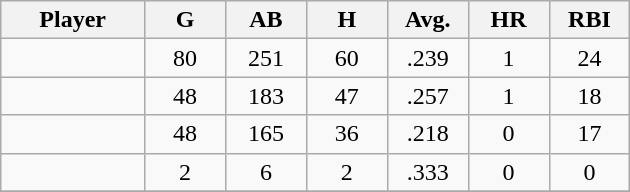<table class="wikitable sortable">
<tr>
<th bgcolor="#DDDDFF" width="16%">Player</th>
<th bgcolor="#DDDDFF" width="9%">G</th>
<th bgcolor="#DDDDFF" width="9%">AB</th>
<th bgcolor="#DDDDFF" width="9%">H</th>
<th bgcolor="#DDDDFF" width="9%">Avg.</th>
<th bgcolor="#DDDDFF" width="9%">HR</th>
<th bgcolor="#DDDDFF" width="9%">RBI</th>
</tr>
<tr align="center">
<td></td>
<td>80</td>
<td>251</td>
<td>60</td>
<td>.239</td>
<td>1</td>
<td>24</td>
</tr>
<tr align="center">
<td></td>
<td>48</td>
<td>183</td>
<td>47</td>
<td>.257</td>
<td>1</td>
<td>18</td>
</tr>
<tr align="center">
<td></td>
<td>48</td>
<td>165</td>
<td>36</td>
<td>.218</td>
<td>0</td>
<td>17</td>
</tr>
<tr align="center">
<td></td>
<td>2</td>
<td>6</td>
<td>2</td>
<td>.333</td>
<td>0</td>
<td>0</td>
</tr>
<tr align="center">
</tr>
</table>
